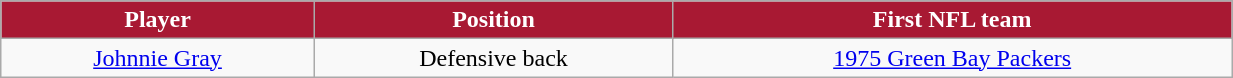<table class="wikitable" width="65%">
<tr align="center" style="background:#A81933;color:#FFFFFF;">
<td><strong>Player</strong></td>
<td><strong>Position</strong></td>
<td><strong>First NFL team</strong></td>
</tr>
<tr align="center" bgcolor="">
<td><a href='#'>Johnnie Gray</a></td>
<td>Defensive back</td>
<td><a href='#'>1975 Green Bay Packers</a></td>
</tr>
</table>
